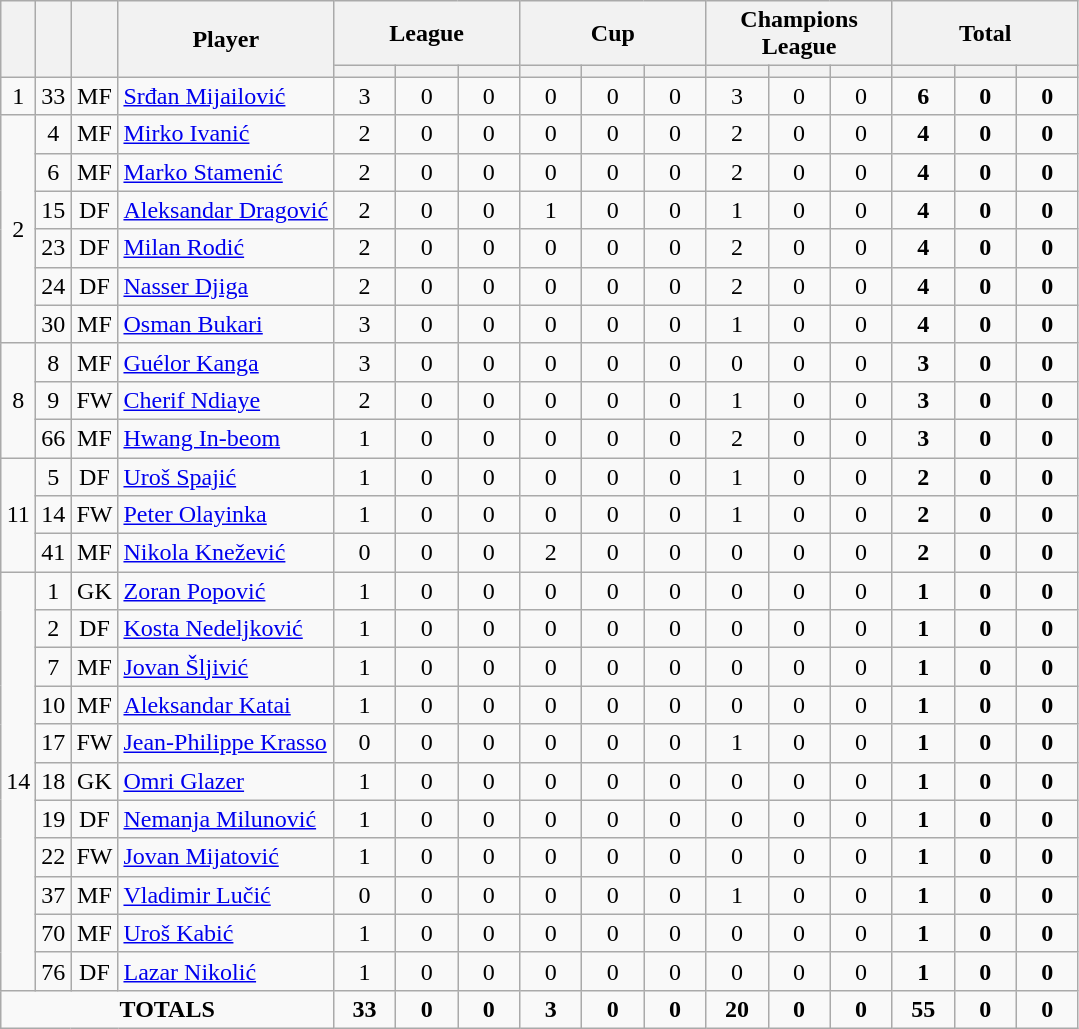<table class="wikitable" style="text-align:center;">
<tr>
<th rowspan="2" !width=15></th>
<th rowspan="2" !width=15></th>
<th rowspan="2" !width=15></th>
<th rowspan="2" !width=120>Player</th>
<th colspan="3">League</th>
<th colspan="3">Cup</th>
<th colspan="3">Champions League</th>
<th colspan="3">Total</th>
</tr>
<tr>
<th width=34; background:#fe9;"></th>
<th width=34; background:#fe9;"></th>
<th width=34; background:#ff8888;"></th>
<th width=34; background:#fe9;"></th>
<th width=34; background:#fe9;"></th>
<th width=34; background:#ff8888;"></th>
<th width=34; background:#fe9;"></th>
<th width=34; background:#fe9;"></th>
<th width=34; background:#ff8888;"></th>
<th width=34; background:#fe9;"></th>
<th width=34; background:#fe9;"></th>
<th width=34; background:#ff8888;"></th>
</tr>
<tr>
<td>1</td>
<td>33</td>
<td>MF</td>
<td align=left> <a href='#'>Srđan Mijailović</a></td>
<td>3</td>
<td>0</td>
<td>0</td>
<td>0</td>
<td>0</td>
<td>0</td>
<td>3</td>
<td>0</td>
<td>0</td>
<td><strong>6</strong></td>
<td><strong>0</strong></td>
<td><strong>0</strong></td>
</tr>
<tr>
<td rowspan=6>2</td>
<td>4</td>
<td>MF</td>
<td align=left> <a href='#'>Mirko Ivanić</a></td>
<td>2</td>
<td>0</td>
<td>0</td>
<td>0</td>
<td>0</td>
<td>0</td>
<td>2</td>
<td>0</td>
<td>0</td>
<td><strong>4</strong></td>
<td><strong>0</strong></td>
<td><strong>0</strong></td>
</tr>
<tr>
<td>6</td>
<td>MF</td>
<td align=left> <a href='#'>Marko Stamenić</a></td>
<td>2</td>
<td>0</td>
<td>0</td>
<td>0</td>
<td>0</td>
<td>0</td>
<td>2</td>
<td>0</td>
<td>0</td>
<td><strong>4</strong></td>
<td><strong>0</strong></td>
<td><strong>0</strong></td>
</tr>
<tr>
<td>15</td>
<td>DF</td>
<td align=left> <a href='#'>Aleksandar Dragović</a></td>
<td>2</td>
<td>0</td>
<td>0</td>
<td>1</td>
<td>0</td>
<td>0</td>
<td>1</td>
<td>0</td>
<td>0</td>
<td><strong>4</strong></td>
<td><strong>0</strong></td>
<td><strong>0</strong></td>
</tr>
<tr>
<td>23</td>
<td>DF</td>
<td align=left> <a href='#'>Milan Rodić</a></td>
<td>2</td>
<td>0</td>
<td>0</td>
<td>0</td>
<td>0</td>
<td>0</td>
<td>2</td>
<td>0</td>
<td>0</td>
<td><strong>4</strong></td>
<td><strong>0</strong></td>
<td><strong>0</strong></td>
</tr>
<tr>
<td>24</td>
<td>DF</td>
<td align=left> <a href='#'>Nasser Djiga</a></td>
<td>2</td>
<td>0</td>
<td>0</td>
<td>0</td>
<td>0</td>
<td>0</td>
<td>2</td>
<td>0</td>
<td>0</td>
<td><strong>4</strong></td>
<td><strong>0</strong></td>
<td><strong>0</strong></td>
</tr>
<tr>
<td>30</td>
<td>MF</td>
<td align=left> <a href='#'>Osman Bukari</a></td>
<td>3</td>
<td>0</td>
<td>0</td>
<td>0</td>
<td>0</td>
<td>0</td>
<td>1</td>
<td>0</td>
<td>0</td>
<td><strong>4</strong></td>
<td><strong>0</strong></td>
<td><strong>0</strong></td>
</tr>
<tr>
<td rowspan=3>8</td>
<td>8</td>
<td>MF</td>
<td align=left> <a href='#'>Guélor Kanga</a></td>
<td>3</td>
<td>0</td>
<td>0</td>
<td>0</td>
<td>0</td>
<td>0</td>
<td>0</td>
<td>0</td>
<td>0</td>
<td><strong>3</strong></td>
<td><strong>0</strong></td>
<td><strong>0</strong></td>
</tr>
<tr>
<td>9</td>
<td>FW</td>
<td align=left> <a href='#'>Cherif Ndiaye</a></td>
<td>2</td>
<td>0</td>
<td>0</td>
<td>0</td>
<td>0</td>
<td>0</td>
<td>1</td>
<td>0</td>
<td>0</td>
<td><strong>3</strong></td>
<td><strong>0</strong></td>
<td><strong>0</strong></td>
</tr>
<tr>
<td>66</td>
<td>MF</td>
<td align=left> <a href='#'>Hwang In-beom</a></td>
<td>1</td>
<td>0</td>
<td>0</td>
<td>0</td>
<td>0</td>
<td>0</td>
<td>2</td>
<td>0</td>
<td>0</td>
<td><strong>3</strong></td>
<td><strong>0</strong></td>
<td><strong>0</strong></td>
</tr>
<tr>
<td rowspan=3>11</td>
<td>5</td>
<td>DF</td>
<td align=left> <a href='#'>Uroš Spajić</a></td>
<td>1</td>
<td>0</td>
<td>0</td>
<td>0</td>
<td>0</td>
<td>0</td>
<td>1</td>
<td>0</td>
<td>0</td>
<td><strong>2</strong></td>
<td><strong>0</strong></td>
<td><strong>0</strong></td>
</tr>
<tr>
<td>14</td>
<td>FW</td>
<td align=left> <a href='#'>Peter Olayinka</a></td>
<td>1</td>
<td>0</td>
<td>0</td>
<td>0</td>
<td>0</td>
<td>0</td>
<td>1</td>
<td>0</td>
<td>0</td>
<td><strong>2</strong></td>
<td><strong>0</strong></td>
<td><strong>0</strong></td>
</tr>
<tr>
<td>41</td>
<td>MF</td>
<td align=left> <a href='#'>Nikola Knežević</a></td>
<td>0</td>
<td>0</td>
<td>0</td>
<td>2</td>
<td>0</td>
<td>0</td>
<td>0</td>
<td>0</td>
<td>0</td>
<td><strong>2</strong></td>
<td><strong>0</strong></td>
<td><strong>0</strong></td>
</tr>
<tr>
<td rowspan=11>14</td>
<td>1</td>
<td>GK</td>
<td align=left> <a href='#'>Zoran Popović</a></td>
<td>1</td>
<td>0</td>
<td>0</td>
<td>0</td>
<td>0</td>
<td>0</td>
<td>0</td>
<td>0</td>
<td>0</td>
<td><strong>1</strong></td>
<td><strong>0</strong></td>
<td><strong>0</strong></td>
</tr>
<tr>
<td>2</td>
<td>DF</td>
<td align=left> <a href='#'>Kosta Nedeljković</a></td>
<td>1</td>
<td>0</td>
<td>0</td>
<td>0</td>
<td>0</td>
<td>0</td>
<td>0</td>
<td>0</td>
<td>0</td>
<td><strong>1</strong></td>
<td><strong>0</strong></td>
<td><strong>0</strong></td>
</tr>
<tr>
<td>7</td>
<td>MF</td>
<td align=left> <a href='#'>Jovan Šljivić</a></td>
<td>1</td>
<td>0</td>
<td>0</td>
<td>0</td>
<td>0</td>
<td>0</td>
<td>0</td>
<td>0</td>
<td>0</td>
<td><strong>1</strong></td>
<td><strong>0</strong></td>
<td><strong>0</strong></td>
</tr>
<tr>
<td>10</td>
<td>MF</td>
<td align=left> <a href='#'>Aleksandar Katai</a></td>
<td>1</td>
<td>0</td>
<td>0</td>
<td>0</td>
<td>0</td>
<td>0</td>
<td>0</td>
<td>0</td>
<td>0</td>
<td><strong>1</strong></td>
<td><strong>0</strong></td>
<td><strong>0</strong></td>
</tr>
<tr>
<td>17</td>
<td>FW</td>
<td align=left> <a href='#'>Jean-Philippe Krasso</a></td>
<td>0</td>
<td>0</td>
<td>0</td>
<td>0</td>
<td>0</td>
<td>0</td>
<td>1</td>
<td>0</td>
<td>0</td>
<td><strong>1</strong></td>
<td><strong>0</strong></td>
<td><strong>0</strong></td>
</tr>
<tr>
<td>18</td>
<td>GK</td>
<td align=left> <a href='#'>Omri Glazer</a></td>
<td>1</td>
<td>0</td>
<td>0</td>
<td>0</td>
<td>0</td>
<td>0</td>
<td>0</td>
<td>0</td>
<td>0</td>
<td><strong>1</strong></td>
<td><strong>0</strong></td>
<td><strong>0</strong></td>
</tr>
<tr>
<td>19</td>
<td>DF</td>
<td align=left> <a href='#'>Nemanja Milunović</a></td>
<td>1</td>
<td>0</td>
<td>0</td>
<td>0</td>
<td>0</td>
<td>0</td>
<td>0</td>
<td>0</td>
<td>0</td>
<td><strong>1</strong></td>
<td><strong>0</strong></td>
<td><strong>0</strong></td>
</tr>
<tr>
<td>22</td>
<td>FW</td>
<td align=left> <a href='#'>Jovan Mijatović</a></td>
<td>1</td>
<td>0</td>
<td>0</td>
<td>0</td>
<td>0</td>
<td>0</td>
<td>0</td>
<td>0</td>
<td>0</td>
<td><strong>1</strong></td>
<td><strong>0</strong></td>
<td><strong>0</strong></td>
</tr>
<tr>
<td>37</td>
<td>MF</td>
<td align=left> <a href='#'>Vladimir Lučić</a></td>
<td>0</td>
<td>0</td>
<td>0</td>
<td>0</td>
<td>0</td>
<td>0</td>
<td>1</td>
<td>0</td>
<td>0</td>
<td><strong>1</strong></td>
<td><strong>0</strong></td>
<td><strong>0</strong></td>
</tr>
<tr>
<td>70</td>
<td>MF</td>
<td align=left> <a href='#'>Uroš Kabić</a></td>
<td>1</td>
<td>0</td>
<td>0</td>
<td>0</td>
<td>0</td>
<td>0</td>
<td>0</td>
<td>0</td>
<td>0</td>
<td><strong>1</strong></td>
<td><strong>0</strong></td>
<td><strong>0</strong></td>
</tr>
<tr>
<td>76</td>
<td>DF</td>
<td align=left> <a href='#'>Lazar Nikolić</a></td>
<td>1</td>
<td>0</td>
<td>0</td>
<td>0</td>
<td>0</td>
<td>0</td>
<td>0</td>
<td>0</td>
<td>0</td>
<td><strong>1</strong></td>
<td><strong>0</strong></td>
<td><strong>0</strong></td>
</tr>
<tr>
<td colspan=4><strong>TOTALS</strong></td>
<td><strong>33</strong></td>
<td><strong>0</strong></td>
<td><strong>0</strong></td>
<td><strong>3</strong></td>
<td><strong>0</strong></td>
<td><strong>0</strong></td>
<td><strong>20</strong></td>
<td><strong>0</strong></td>
<td><strong>0</strong></td>
<td><strong>55</strong></td>
<td><strong>0</strong></td>
<td><strong>0</strong></td>
</tr>
</table>
